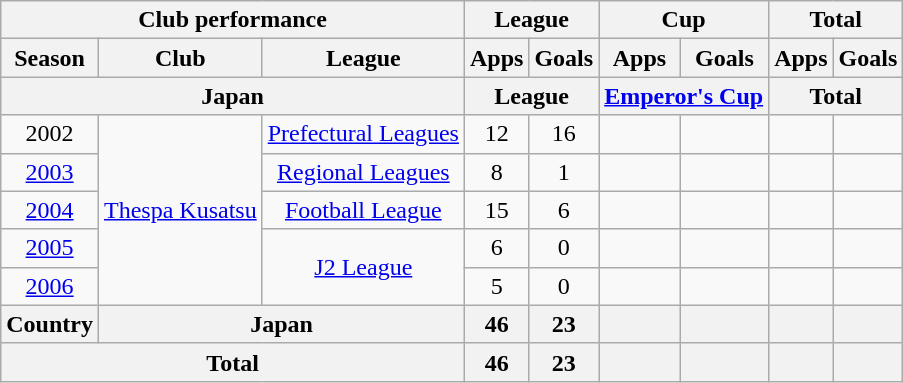<table class="wikitable" style="text-align:center;">
<tr>
<th colspan=3>Club performance</th>
<th colspan=2>League</th>
<th colspan=2>Cup</th>
<th colspan=2>Total</th>
</tr>
<tr>
<th>Season</th>
<th>Club</th>
<th>League</th>
<th>Apps</th>
<th>Goals</th>
<th>Apps</th>
<th>Goals</th>
<th>Apps</th>
<th>Goals</th>
</tr>
<tr>
<th colspan=3>Japan</th>
<th colspan=2>League</th>
<th colspan=2><a href='#'>Emperor's Cup</a></th>
<th colspan=2>Total</th>
</tr>
<tr>
<td>2002</td>
<td rowspan="5"><a href='#'>Thespa Kusatsu</a></td>
<td><a href='#'>Prefectural Leagues</a></td>
<td>12</td>
<td>16</td>
<td></td>
<td></td>
<td></td>
<td></td>
</tr>
<tr>
<td><a href='#'>2003</a></td>
<td><a href='#'>Regional Leagues</a></td>
<td>8</td>
<td>1</td>
<td></td>
<td></td>
<td></td>
<td></td>
</tr>
<tr>
<td><a href='#'>2004</a></td>
<td><a href='#'>Football League</a></td>
<td>15</td>
<td>6</td>
<td></td>
<td></td>
<td></td>
<td></td>
</tr>
<tr>
<td><a href='#'>2005</a></td>
<td rowspan="2"><a href='#'>J2 League</a></td>
<td>6</td>
<td>0</td>
<td></td>
<td></td>
<td></td>
<td></td>
</tr>
<tr>
<td><a href='#'>2006</a></td>
<td>5</td>
<td>0</td>
<td></td>
<td></td>
<td></td>
<td></td>
</tr>
<tr>
<th rowspan=1>Country</th>
<th colspan=2>Japan</th>
<th>46</th>
<th>23</th>
<th></th>
<th></th>
<th></th>
<th></th>
</tr>
<tr>
<th colspan=3>Total</th>
<th>46</th>
<th>23</th>
<th></th>
<th></th>
<th></th>
<th></th>
</tr>
</table>
